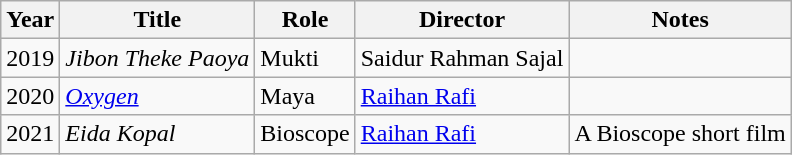<table class="wikitable sortable">
<tr>
<th>Year</th>
<th>Title</th>
<th>Role</th>
<th>Director</th>
<th>Notes</th>
</tr>
<tr>
<td>2019</td>
<td><em>Jibon Theke Paoya</em></td>
<td>Mukti</td>
<td>Saidur Rahman Sajal</td>
<td></td>
</tr>
<tr>
<td>2020</td>
<td><em><a href='#'>Oxygen</a></em></td>
<td>Maya</td>
<td><a href='#'>Raihan Rafi</a></td>
<td></td>
</tr>
<tr>
<td>2021</td>
<td><em>Eida Kopal</em></td>
<td>Bioscope</td>
<td><a href='#'>Raihan Rafi</a></td>
<td>A Bioscope short film</td>
</tr>
</table>
